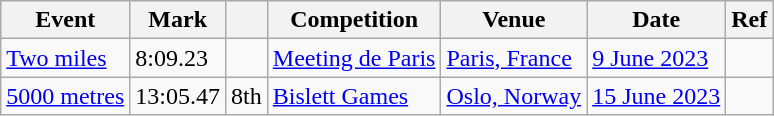<table class="wikitable">
<tr>
<th>Event</th>
<th>Mark</th>
<th></th>
<th>Competition</th>
<th>Venue</th>
<th>Date</th>
<th>Ref</th>
</tr>
<tr>
<td><a href='#'>Two miles</a></td>
<td>8:09.23 </td>
<td></td>
<td><a href='#'>Meeting de Paris</a></td>
<td><a href='#'>Paris, France</a></td>
<td><a href='#'>9 June 2023</a></td>
<td></td>
</tr>
<tr>
<td><a href='#'>5000 metres</a></td>
<td>13:05.47</td>
<td>8th</td>
<td><a href='#'>Bislett Games</a></td>
<td><a href='#'>Oslo, Norway</a></td>
<td><a href='#'>15 June 2023</a></td>
<td></td>
</tr>
</table>
